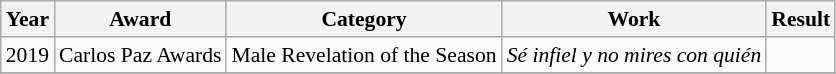<table class="wikitable" style="font-size: 90%;">
<tr>
<th>Year</th>
<th>Award</th>
<th>Category</th>
<th>Work</th>
<th>Result</th>
</tr>
<tr>
<td>2019</td>
<td>Carlos Paz Awards</td>
<td>Male Revelation of the Season</td>
<td><em>Sé infiel y no mires con quién</em></td>
<td></td>
</tr>
<tr>
</tr>
</table>
